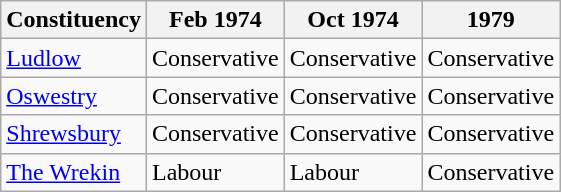<table class="wikitable">
<tr>
<th>Constituency</th>
<th>Feb 1974</th>
<th>Oct 1974</th>
<th>1979</th>
</tr>
<tr>
<td><a href='#'>Ludlow</a></td>
<td bgcolor=>Conservative</td>
<td bgcolor=>Conservative</td>
<td bgcolor=>Conservative</td>
</tr>
<tr>
<td><a href='#'>Oswestry</a></td>
<td bgcolor=>Conservative</td>
<td bgcolor=>Conservative</td>
<td bgcolor=>Conservative</td>
</tr>
<tr>
<td><a href='#'>Shrewsbury</a></td>
<td bgcolor=>Conservative</td>
<td bgcolor=>Conservative</td>
<td bgcolor=>Conservative</td>
</tr>
<tr>
<td><a href='#'>The Wrekin</a></td>
<td bgcolor=>Labour</td>
<td bgcolor=>Labour</td>
<td bgcolor=>Conservative</td>
</tr>
</table>
